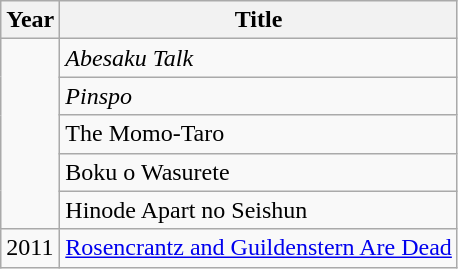<table class="wikitable">
<tr>
<th>Year</th>
<th>Title</th>
</tr>
<tr>
<td rowspan="5"></td>
<td><em>Abesaku Talk</em></td>
</tr>
<tr>
<td><em>Pinspo<strong></td>
</tr>
<tr>
<td></em>The Momo-Taro<em></td>
</tr>
<tr>
<td></em>Boku o Wasurete<em></td>
</tr>
<tr>
<td></em>Hinode Apart no Seishun<em></td>
</tr>
<tr>
<td>2011</td>
<td></em><a href='#'>Rosencrantz and Guildenstern Are Dead</a><em></td>
</tr>
</table>
